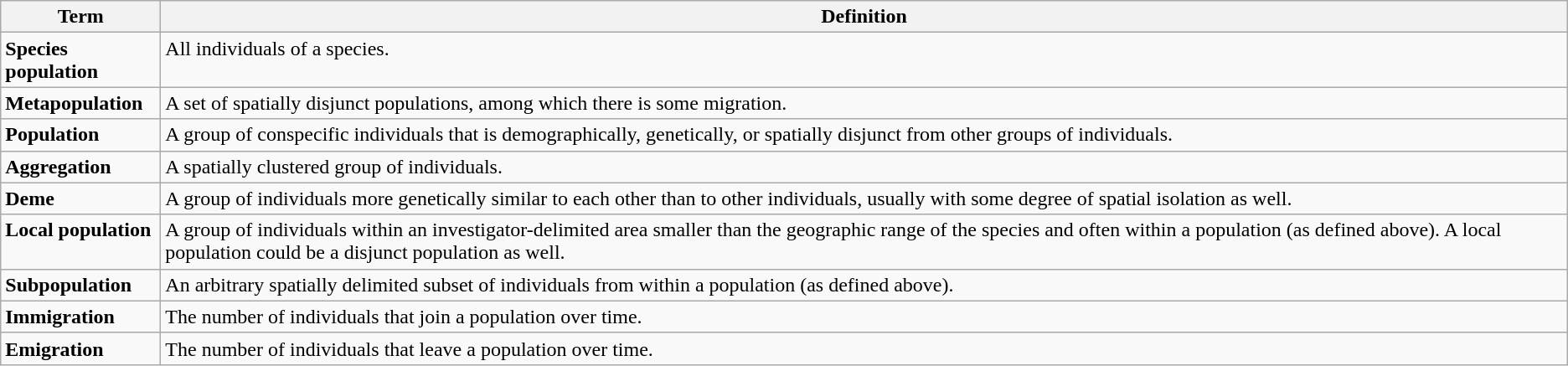<table class="wikitable">
<tr>
<th width="120">Term</th>
<th !>Definition</th>
</tr>
<tr valign="top">
<td><strong>Species population</strong></td>
<td>All individuals of a species.</td>
</tr>
<tr valign="top">
<td><strong>Metapopulation</strong></td>
<td>A set of spatially disjunct populations, among which there is some migration.</td>
</tr>
<tr valign="top">
<td><strong>Population</strong></td>
<td>A group of conspecific individuals that is demographically, genetically, or spatially disjunct from other groups of individuals.</td>
</tr>
<tr valign="top">
<td><strong>Aggregation</strong></td>
<td>A spatially clustered group of individuals.</td>
</tr>
<tr valign="top">
<td><strong>Deme</strong></td>
<td>A group of individuals more genetically similar to each other than to other individuals, usually with some degree of spatial isolation as well.</td>
</tr>
<tr valign="top">
<td><strong>Local population</strong></td>
<td>A group of individuals within an investigator-delimited area smaller than the geographic range of the species and often within a population (as defined above). A local population could be a disjunct population as well.</td>
</tr>
<tr valign="top">
<td><strong>Subpopulation</strong></td>
<td>An arbitrary spatially delimited subset of individuals from within a population (as defined above).</td>
</tr>
<tr>
<td><strong>Immigration</strong></td>
<td>The number of individuals that join a population over time.</td>
</tr>
<tr>
<td><strong>Emigration</strong></td>
<td>The number of individuals that leave a population over time.</td>
</tr>
</table>
